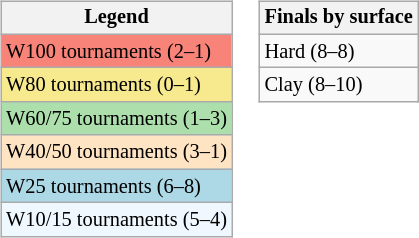<table>
<tr valign=top>
<td><br><table class=wikitable style="font-size:85%">
<tr>
<th>Legend</th>
</tr>
<tr style="background:#f88379;">
<td>W100 tournaments (2–1)</td>
</tr>
<tr style="background:#f7e98e;">
<td>W80 tournaments (0–1)</td>
</tr>
<tr style="background:#addfad;">
<td>W60/75 tournaments (1–3)</td>
</tr>
<tr style="background:#ffe4c4;">
<td>W40/50 tournaments (3–1)</td>
</tr>
<tr style="background:lightblue;">
<td>W25 tournaments (6–8)</td>
</tr>
<tr style="background:#f0f8ff;">
<td>W10/15 tournaments (5–4)</td>
</tr>
</table>
</td>
<td><br><table class=wikitable style="font-size:85%">
<tr>
<th>Finals by surface</th>
</tr>
<tr>
<td>Hard (8–8)</td>
</tr>
<tr>
<td>Clay (8–10)</td>
</tr>
</table>
</td>
</tr>
</table>
